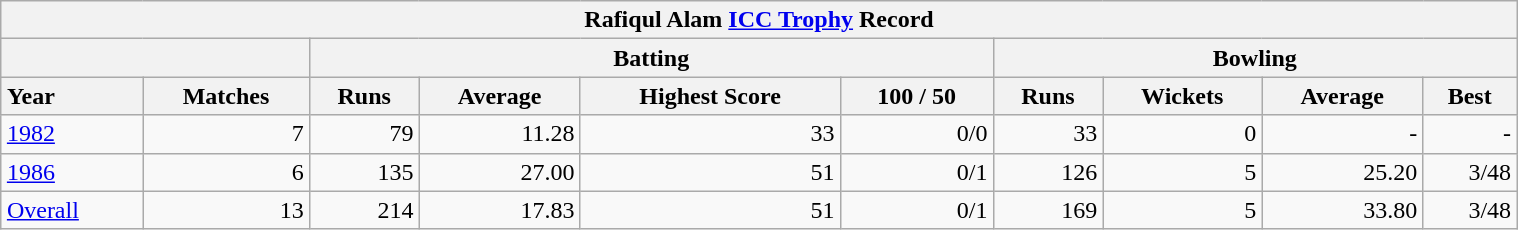<table class="wikitable" style="margin: 1em auto 1em auto" width="80%">
<tr>
<th colspan=10>Rafiqul Alam <a href='#'>ICC Trophy</a> Record</th>
</tr>
<tr>
<th colspan=2> </th>
<th colspan=4>Batting</th>
<th colspan=4>Bowling</th>
</tr>
<tr>
<th style="text-align:left;">Year</th>
<th>Matches</th>
<th>Runs</th>
<th>Average</th>
<th>Highest Score</th>
<th>100 / 50</th>
<th>Runs</th>
<th>Wickets</th>
<th>Average</th>
<th>Best</th>
</tr>
<tr style="text-align:right;">
<td style="text-align:left;"><a href='#'>1982</a></td>
<td>7</td>
<td>79</td>
<td>11.28</td>
<td>33</td>
<td>0/0</td>
<td>33</td>
<td>0</td>
<td>-</td>
<td>-</td>
</tr>
<tr style="text-align:right;">
<td style="text-align:left;"><a href='#'>1986</a></td>
<td>6</td>
<td>135</td>
<td>27.00</td>
<td>51</td>
<td>0/1</td>
<td>126</td>
<td>5</td>
<td>25.20</td>
<td>3/48</td>
</tr>
<tr style="text-align:right;">
<td style="text-align:left;"><a href='#'>Overall</a></td>
<td>13</td>
<td>214</td>
<td>17.83</td>
<td>51</td>
<td>0/1</td>
<td>169</td>
<td>5</td>
<td>33.80</td>
<td>3/48</td>
</tr>
</table>
